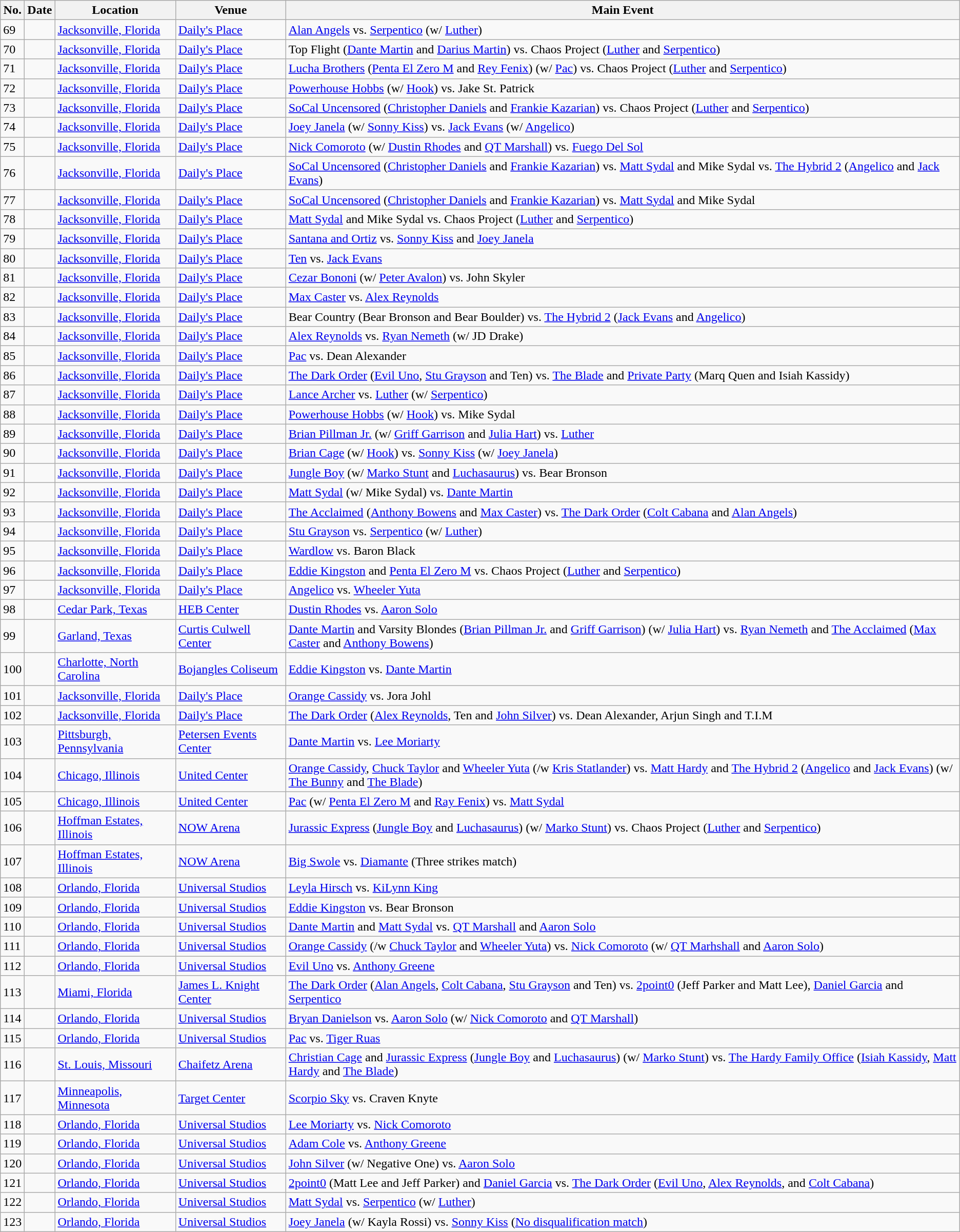<table class="wikitable sortable">
<tr>
<th>No.</th>
<th>Date</th>
<th>Location</th>
<th>Venue</th>
<th>Main Event</th>
</tr>
<tr>
<td>69</td>
<td></td>
<td><a href='#'>Jacksonville, Florida</a></td>
<td><a href='#'>Daily's Place</a></td>
<td><a href='#'>Alan Angels</a> vs. <a href='#'>Serpentico</a> (w/ <a href='#'>Luther</a>)</td>
</tr>
<tr>
<td>70</td>
<td></td>
<td><a href='#'>Jacksonville, Florida</a></td>
<td><a href='#'>Daily's Place</a></td>
<td>Top Flight (<a href='#'>Dante Martin</a> and <a href='#'>Darius Martin</a>) vs. Chaos Project (<a href='#'>Luther</a> and <a href='#'>Serpentico</a>)</td>
</tr>
<tr>
<td>71</td>
<td></td>
<td><a href='#'>Jacksonville, Florida</a></td>
<td><a href='#'>Daily's Place</a></td>
<td><a href='#'>Lucha Brothers</a> (<a href='#'>Penta El Zero M</a> and <a href='#'>Rey Fenix</a>) (w/ <a href='#'>Pac</a>) vs. Chaos Project (<a href='#'>Luther</a> and <a href='#'>Serpentico</a>)</td>
</tr>
<tr>
<td>72</td>
<td></td>
<td><a href='#'>Jacksonville, Florida</a></td>
<td><a href='#'>Daily's Place</a></td>
<td><a href='#'>Powerhouse Hobbs</a> (w/ <a href='#'>Hook</a>) vs. Jake St. Patrick</td>
</tr>
<tr>
<td>73</td>
<td></td>
<td><a href='#'>Jacksonville, Florida</a></td>
<td><a href='#'>Daily's Place</a></td>
<td><a href='#'>SoCal Uncensored</a> (<a href='#'>Christopher Daniels</a> and <a href='#'>Frankie Kazarian</a>) vs. Chaos Project (<a href='#'>Luther</a> and <a href='#'>Serpentico</a>)</td>
</tr>
<tr>
<td>74</td>
<td></td>
<td><a href='#'>Jacksonville, Florida</a></td>
<td><a href='#'>Daily's Place</a></td>
<td><a href='#'>Joey Janela</a> (w/ <a href='#'>Sonny Kiss</a>) vs. <a href='#'>Jack Evans</a> (w/ <a href='#'>Angelico</a>)</td>
</tr>
<tr>
<td>75</td>
<td></td>
<td><a href='#'>Jacksonville, Florida</a></td>
<td><a href='#'>Daily's Place</a></td>
<td><a href='#'>Nick Comoroto</a> (w/ <a href='#'>Dustin Rhodes</a> and <a href='#'>QT Marshall</a>) vs. <a href='#'>Fuego Del Sol</a></td>
</tr>
<tr>
<td>76</td>
<td></td>
<td><a href='#'>Jacksonville, Florida</a></td>
<td><a href='#'>Daily's Place</a></td>
<td><a href='#'>SoCal Uncensored</a> (<a href='#'>Christopher Daniels</a> and <a href='#'>Frankie Kazarian</a>) vs. <a href='#'>Matt Sydal</a> and Mike Sydal vs. <a href='#'>The Hybrid 2</a> (<a href='#'>Angelico</a> and <a href='#'>Jack Evans</a>)</td>
</tr>
<tr>
<td>77</td>
<td></td>
<td><a href='#'>Jacksonville, Florida</a></td>
<td><a href='#'>Daily's Place</a></td>
<td><a href='#'>SoCal Uncensored</a> (<a href='#'>Christopher Daniels</a> and <a href='#'>Frankie Kazarian</a>) vs. <a href='#'>Matt Sydal</a> and Mike Sydal</td>
</tr>
<tr>
<td>78</td>
<td></td>
<td><a href='#'>Jacksonville, Florida</a></td>
<td><a href='#'>Daily's Place</a></td>
<td><a href='#'>Matt Sydal</a> and Mike Sydal vs. Chaos Project (<a href='#'>Luther</a> and <a href='#'>Serpentico</a>)</td>
</tr>
<tr>
<td>79</td>
<td></td>
<td><a href='#'>Jacksonville, Florida</a></td>
<td><a href='#'>Daily's Place</a></td>
<td><a href='#'>Santana and Ortiz</a> vs. <a href='#'>Sonny Kiss</a> and <a href='#'>Joey Janela</a></td>
</tr>
<tr>
<td>80</td>
<td></td>
<td><a href='#'>Jacksonville, Florida</a></td>
<td><a href='#'>Daily's Place</a></td>
<td><a href='#'>Ten</a> vs. <a href='#'>Jack Evans</a></td>
</tr>
<tr>
<td>81</td>
<td></td>
<td><a href='#'>Jacksonville, Florida</a></td>
<td><a href='#'>Daily's Place</a></td>
<td><a href='#'>Cezar Bononi</a> (w/ <a href='#'>Peter Avalon</a>) vs. John Skyler</td>
</tr>
<tr>
<td>82</td>
<td></td>
<td><a href='#'>Jacksonville, Florida</a></td>
<td><a href='#'>Daily's Place</a></td>
<td><a href='#'>Max Caster</a> vs. <a href='#'>Alex Reynolds</a></td>
</tr>
<tr>
<td>83</td>
<td></td>
<td><a href='#'>Jacksonville, Florida</a></td>
<td><a href='#'>Daily's Place</a></td>
<td>Bear Country (Bear Bronson and Bear Boulder) vs. <a href='#'>The Hybrid 2</a> (<a href='#'>Jack Evans</a> and <a href='#'>Angelico</a>)</td>
</tr>
<tr>
<td>84</td>
<td></td>
<td><a href='#'>Jacksonville, Florida</a></td>
<td><a href='#'>Daily's Place</a></td>
<td><a href='#'>Alex Reynolds</a> vs. <a href='#'>Ryan Nemeth</a> (w/ JD Drake)</td>
</tr>
<tr>
<td>85</td>
<td></td>
<td><a href='#'>Jacksonville, Florida</a></td>
<td><a href='#'>Daily's Place</a></td>
<td><a href='#'>Pac</a> vs. Dean Alexander</td>
</tr>
<tr>
<td>86</td>
<td></td>
<td><a href='#'>Jacksonville, Florida</a></td>
<td><a href='#'>Daily's Place</a></td>
<td><a href='#'>The Dark Order</a> (<a href='#'>Evil Uno</a>, <a href='#'>Stu Grayson</a> and Ten) vs. <a href='#'>The Blade</a> and <a href='#'>Private Party</a> (Marq Quen and Isiah Kassidy)</td>
</tr>
<tr>
<td>87</td>
<td></td>
<td><a href='#'>Jacksonville, Florida</a></td>
<td><a href='#'>Daily's Place</a></td>
<td><a href='#'>Lance Archer</a> vs. <a href='#'>Luther</a> (w/ <a href='#'>Serpentico</a>)</td>
</tr>
<tr>
<td>88</td>
<td></td>
<td><a href='#'>Jacksonville, Florida</a></td>
<td><a href='#'>Daily's Place</a></td>
<td><a href='#'>Powerhouse Hobbs</a> (w/ <a href='#'>Hook</a>) vs. Mike Sydal</td>
</tr>
<tr>
<td>89</td>
<td></td>
<td><a href='#'>Jacksonville, Florida</a></td>
<td><a href='#'>Daily's Place</a></td>
<td><a href='#'>Brian Pillman Jr.</a> (w/ <a href='#'>Griff Garrison</a> and <a href='#'>Julia Hart</a>) vs. <a href='#'>Luther</a></td>
</tr>
<tr>
<td>90</td>
<td></td>
<td><a href='#'>Jacksonville, Florida</a></td>
<td><a href='#'>Daily's Place</a></td>
<td><a href='#'>Brian Cage</a> (w/ <a href='#'>Hook</a>) vs. <a href='#'>Sonny Kiss</a> (w/ <a href='#'>Joey Janela</a>)</td>
</tr>
<tr>
<td>91</td>
<td></td>
<td><a href='#'>Jacksonville, Florida</a></td>
<td><a href='#'>Daily's Place</a></td>
<td><a href='#'>Jungle Boy</a> (w/ <a href='#'>Marko Stunt</a> and <a href='#'>Luchasaurus</a>) vs. Bear Bronson</td>
</tr>
<tr>
<td>92</td>
<td></td>
<td><a href='#'>Jacksonville, Florida</a></td>
<td><a href='#'>Daily's Place</a></td>
<td><a href='#'>Matt Sydal</a> (w/ Mike Sydal) vs. <a href='#'>Dante Martin</a></td>
</tr>
<tr>
<td>93</td>
<td></td>
<td><a href='#'>Jacksonville, Florida</a></td>
<td><a href='#'>Daily's Place</a></td>
<td><a href='#'>The Acclaimed</a> (<a href='#'>Anthony Bowens</a> and <a href='#'>Max Caster</a>) vs. <a href='#'>The Dark Order</a> (<a href='#'>Colt Cabana</a> and <a href='#'>Alan Angels</a>)</td>
</tr>
<tr>
<td>94</td>
<td></td>
<td><a href='#'>Jacksonville, Florida</a></td>
<td><a href='#'>Daily's Place</a></td>
<td><a href='#'>Stu Grayson</a> vs. <a href='#'>Serpentico</a> (w/ <a href='#'>Luther</a>)</td>
</tr>
<tr>
<td>95</td>
<td></td>
<td><a href='#'>Jacksonville, Florida</a></td>
<td><a href='#'>Daily's Place</a></td>
<td><a href='#'>Wardlow</a> vs. Baron Black</td>
</tr>
<tr>
<td>96</td>
<td></td>
<td><a href='#'>Jacksonville, Florida</a></td>
<td><a href='#'>Daily's Place</a></td>
<td><a href='#'>Eddie Kingston</a> and <a href='#'>Penta El Zero M</a> vs. Chaos Project (<a href='#'>Luther</a> and <a href='#'>Serpentico</a>)</td>
</tr>
<tr>
<td>97</td>
<td></td>
<td><a href='#'>Jacksonville, Florida</a></td>
<td><a href='#'>Daily's Place</a></td>
<td><a href='#'>Angelico</a> vs. <a href='#'>Wheeler Yuta</a></td>
</tr>
<tr>
<td>98</td>
<td></td>
<td><a href='#'>Cedar Park, Texas</a></td>
<td><a href='#'>HEB Center</a></td>
<td><a href='#'>Dustin Rhodes</a> vs. <a href='#'>Aaron Solo</a></td>
</tr>
<tr>
<td>99</td>
<td></td>
<td><a href='#'>Garland, Texas</a></td>
<td><a href='#'>Curtis Culwell Center</a></td>
<td><a href='#'>Dante Martin</a> and Varsity Blondes (<a href='#'>Brian Pillman Jr.</a> and <a href='#'>Griff Garrison</a>) (w/ <a href='#'>Julia Hart</a>) vs. <a href='#'>Ryan Nemeth</a> and <a href='#'>The Acclaimed</a> (<a href='#'>Max Caster</a> and <a href='#'>Anthony Bowens</a>)</td>
</tr>
<tr>
<td>100</td>
<td></td>
<td><a href='#'>Charlotte, North Carolina</a></td>
<td><a href='#'>Bojangles Coliseum</a></td>
<td><a href='#'>Eddie Kingston</a> vs. <a href='#'>Dante Martin</a></td>
</tr>
<tr>
<td>101</td>
<td></td>
<td><a href='#'>Jacksonville, Florida</a></td>
<td><a href='#'>Daily's Place</a></td>
<td><a href='#'>Orange Cassidy</a> vs. Jora Johl</td>
</tr>
<tr>
<td>102</td>
<td></td>
<td><a href='#'>Jacksonville, Florida</a></td>
<td><a href='#'>Daily's Place</a></td>
<td><a href='#'>The Dark Order</a> (<a href='#'>Alex Reynolds</a>, Ten and <a href='#'>John Silver</a>) vs. Dean Alexander, Arjun Singh and T.I.M</td>
</tr>
<tr>
<td>103</td>
<td></td>
<td><a href='#'>Pittsburgh, Pennsylvania</a></td>
<td><a href='#'>Petersen Events Center</a></td>
<td><a href='#'>Dante Martin</a> vs. <a href='#'>Lee Moriarty</a></td>
</tr>
<tr>
<td>104</td>
<td></td>
<td><a href='#'>Chicago, Illinois</a></td>
<td><a href='#'>United Center</a></td>
<td><a href='#'>Orange Cassidy</a>, <a href='#'>Chuck Taylor</a> and <a href='#'>Wheeler Yuta</a> (/w <a href='#'>Kris Statlander</a>) vs. <a href='#'>Matt Hardy</a> and <a href='#'>The Hybrid 2</a> (<a href='#'>Angelico</a> and <a href='#'>Jack Evans</a>) (w/ <a href='#'>The Bunny</a> and <a href='#'>The Blade</a>)</td>
</tr>
<tr>
<td>105</td>
<td></td>
<td><a href='#'>Chicago, Illinois</a></td>
<td><a href='#'>United Center</a></td>
<td><a href='#'>Pac</a> (w/ <a href='#'>Penta El Zero M</a> and <a href='#'>Ray Fenix</a>) vs. <a href='#'>Matt Sydal</a></td>
</tr>
<tr>
<td>106</td>
<td></td>
<td><a href='#'>Hoffman Estates, Illinois</a></td>
<td><a href='#'>NOW Arena</a></td>
<td><a href='#'>Jurassic Express</a> (<a href='#'>Jungle Boy</a> and <a href='#'>Luchasaurus</a>) (w/ <a href='#'>Marko Stunt</a>) vs. Chaos Project (<a href='#'>Luther</a> and <a href='#'>Serpentico</a>)</td>
</tr>
<tr>
<td>107</td>
<td></td>
<td><a href='#'>Hoffman Estates, Illinois</a></td>
<td><a href='#'>NOW Arena</a></td>
<td><a href='#'>Big Swole</a> vs. <a href='#'>Diamante</a> (Three strikes match)</td>
</tr>
<tr>
<td>108</td>
<td></td>
<td><a href='#'>Orlando, Florida</a></td>
<td><a href='#'>Universal Studios</a></td>
<td><a href='#'>Leyla Hirsch</a> vs. <a href='#'>KiLynn King</a></td>
</tr>
<tr>
<td>109</td>
<td></td>
<td><a href='#'>Orlando, Florida</a></td>
<td><a href='#'>Universal Studios</a></td>
<td><a href='#'>Eddie Kingston</a> vs. Bear Bronson</td>
</tr>
<tr>
<td>110</td>
<td></td>
<td><a href='#'>Orlando, Florida</a></td>
<td><a href='#'>Universal Studios</a></td>
<td><a href='#'>Dante Martin</a> and <a href='#'>Matt Sydal</a> vs. <a href='#'>QT Marshall</a> and <a href='#'>Aaron Solo</a></td>
</tr>
<tr>
<td>111</td>
<td></td>
<td><a href='#'>Orlando, Florida</a></td>
<td><a href='#'>Universal Studios</a></td>
<td><a href='#'>Orange Cassidy</a> (/w <a href='#'>Chuck Taylor</a> and <a href='#'>Wheeler Yuta</a>) vs. <a href='#'>Nick Comoroto</a> (w/ <a href='#'>QT Marhshall</a> and <a href='#'>Aaron Solo</a>)</td>
</tr>
<tr>
<td>112</td>
<td></td>
<td><a href='#'>Orlando, Florida</a></td>
<td><a href='#'>Universal Studios</a></td>
<td><a href='#'>Evil Uno</a> vs. <a href='#'>Anthony Greene</a></td>
</tr>
<tr>
<td>113</td>
<td></td>
<td><a href='#'>Miami, Florida</a></td>
<td><a href='#'>James L. Knight Center</a></td>
<td><a href='#'>The Dark Order</a> (<a href='#'>Alan Angels</a>, <a href='#'>Colt Cabana</a>, <a href='#'>Stu Grayson</a> and Ten) vs. <a href='#'>2point0</a> (Jeff Parker and Matt Lee), <a href='#'>Daniel Garcia</a> and <a href='#'>Serpentico</a></td>
</tr>
<tr>
<td>114</td>
<td></td>
<td><a href='#'>Orlando, Florida</a></td>
<td><a href='#'>Universal Studios</a></td>
<td><a href='#'>Bryan Danielson</a> vs. <a href='#'>Aaron Solo</a> (w/ <a href='#'>Nick Comoroto</a> and <a href='#'>QT Marshall</a>)</td>
</tr>
<tr>
<td>115</td>
<td></td>
<td><a href='#'>Orlando, Florida</a></td>
<td><a href='#'>Universal Studios</a></td>
<td><a href='#'>Pac</a> vs. <a href='#'>Tiger Ruas</a></td>
</tr>
<tr>
<td>116</td>
<td></td>
<td><a href='#'>St. Louis, Missouri</a></td>
<td><a href='#'>Chaifetz Arena</a></td>
<td><a href='#'>Christian Cage</a> and <a href='#'>Jurassic Express</a> (<a href='#'>Jungle Boy</a> and <a href='#'>Luchasaurus</a>) (w/ <a href='#'>Marko Stunt</a>) vs. <a href='#'>The Hardy Family Office</a> (<a href='#'>Isiah Kassidy</a>, <a href='#'>Matt Hardy</a> and <a href='#'>The Blade</a>)</td>
</tr>
<tr>
<td>117</td>
<td></td>
<td><a href='#'>Minneapolis, Minnesota</a></td>
<td><a href='#'>Target Center</a></td>
<td><a href='#'>Scorpio Sky</a> vs. Craven Knyte</td>
</tr>
<tr>
<td>118</td>
<td></td>
<td><a href='#'>Orlando, Florida</a></td>
<td><a href='#'>Universal Studios</a></td>
<td><a href='#'>Lee Moriarty</a> vs. <a href='#'>Nick Comoroto</a></td>
</tr>
<tr>
<td>119</td>
<td></td>
<td><a href='#'>Orlando, Florida</a></td>
<td><a href='#'>Universal Studios</a></td>
<td><a href='#'>Adam Cole</a> vs. <a href='#'>Anthony Greene</a></td>
</tr>
<tr>
<td>120</td>
<td></td>
<td><a href='#'>Orlando, Florida</a></td>
<td><a href='#'>Universal Studios</a></td>
<td><a href='#'>John Silver</a> (w/ Negative One) vs. <a href='#'>Aaron Solo</a></td>
</tr>
<tr>
<td>121</td>
<td></td>
<td><a href='#'>Orlando, Florida</a></td>
<td><a href='#'>Universal Studios</a></td>
<td><a href='#'>2point0</a> (Matt Lee and Jeff Parker) and <a href='#'>Daniel Garcia</a> vs. <a href='#'>The Dark Order</a> (<a href='#'>Evil Uno</a>, <a href='#'>Alex Reynolds</a>, and <a href='#'>Colt Cabana</a>)</td>
</tr>
<tr>
<td>122</td>
<td></td>
<td><a href='#'>Orlando, Florida</a></td>
<td><a href='#'>Universal Studios</a></td>
<td><a href='#'>Matt Sydal</a> vs. <a href='#'>Serpentico</a> (w/ <a href='#'>Luther</a>)</td>
</tr>
<tr>
<td>123</td>
<td></td>
<td><a href='#'>Orlando, Florida</a></td>
<td><a href='#'>Universal Studios</a></td>
<td><a href='#'>Joey Janela</a> (w/ Kayla Rossi) vs. <a href='#'>Sonny Kiss</a> (<a href='#'>No disqualification match</a>)</td>
</tr>
</table>
